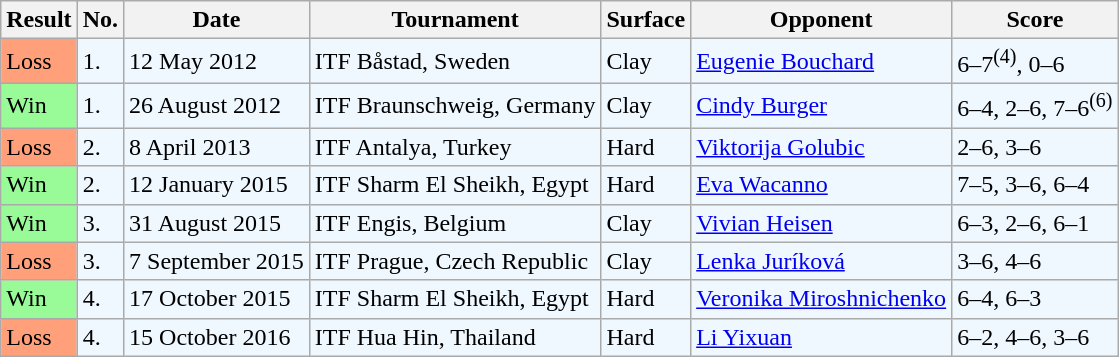<table class="sortable wikitable">
<tr>
<th>Result</th>
<th>No.</th>
<th>Date</th>
<th>Tournament</th>
<th>Surface</th>
<th>Opponent</th>
<th class="unsortable">Score</th>
</tr>
<tr style="background:#f0f8ff;">
<td style="background:#ffa07a;">Loss</td>
<td>1.</td>
<td>12 May 2012</td>
<td>ITF Båstad, Sweden</td>
<td>Clay</td>
<td> <a href='#'>Eugenie Bouchard</a></td>
<td>6–7<sup>(4)</sup>, 0–6</td>
</tr>
<tr style="background:#f0f8ff;">
<td style="background:#98fb98;">Win</td>
<td>1.</td>
<td>26 August 2012</td>
<td>ITF Braunschweig, Germany</td>
<td>Clay</td>
<td> <a href='#'>Cindy Burger</a></td>
<td>6–4, 2–6, 7–6<sup>(6)</sup></td>
</tr>
<tr style="background:#f0f8ff;">
<td style="background:#ffa07a;">Loss</td>
<td>2.</td>
<td>8 April 2013</td>
<td>ITF Antalya, Turkey</td>
<td>Hard</td>
<td> <a href='#'>Viktorija Golubic</a></td>
<td>2–6, 3–6</td>
</tr>
<tr style="background:#f0f8ff;">
<td style="background:#98fb98;">Win</td>
<td>2.</td>
<td>12 January 2015</td>
<td>ITF Sharm El Sheikh, Egypt</td>
<td>Hard</td>
<td> <a href='#'>Eva Wacanno</a></td>
<td>7–5, 3–6, 6–4</td>
</tr>
<tr style="background:#f0f8ff;">
<td style="background:#98fb98;">Win</td>
<td>3.</td>
<td>31 August 2015</td>
<td>ITF Engis, Belgium</td>
<td>Clay</td>
<td> <a href='#'>Vivian Heisen</a></td>
<td>6–3, 2–6, 6–1</td>
</tr>
<tr style="background:#f0f8ff;">
<td style="background:#ffa07a;">Loss</td>
<td>3.</td>
<td>7 September 2015</td>
<td>ITF Prague, Czech Republic</td>
<td>Clay</td>
<td> <a href='#'>Lenka Juríková</a></td>
<td>3–6, 4–6</td>
</tr>
<tr style="background:#f0f8ff;">
<td style="background:#98fb98;">Win</td>
<td>4.</td>
<td>17 October 2015</td>
<td>ITF Sharm El Sheikh, Egypt</td>
<td>Hard</td>
<td> <a href='#'>Veronika Miroshnichenko</a></td>
<td>6–4, 6–3</td>
</tr>
<tr style="background:#f0f8ff;">
<td style="background:#ffa07a;">Loss</td>
<td>4.</td>
<td>15 October 2016</td>
<td>ITF Hua Hin, Thailand</td>
<td>Hard</td>
<td> <a href='#'>Li Yixuan</a></td>
<td>6–2, 4–6, 3–6</td>
</tr>
</table>
